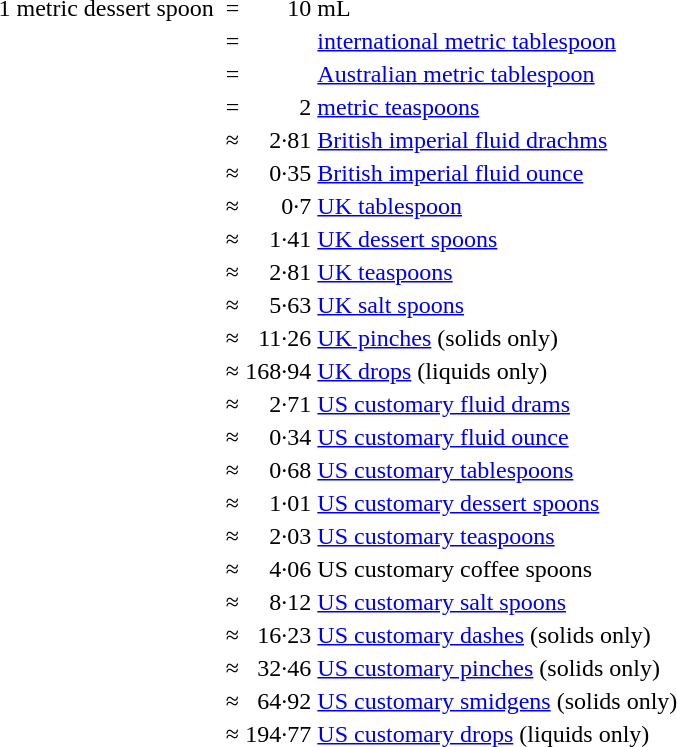<table>
<tr>
<td>1 metric dessert spoon </td>
<td>=</td>
<td align=right>10</td>
<td>mL</td>
</tr>
<tr>
<td></td>
<td>=</td>
<td align=right></td>
<td><a href='#'>international metric tablespoon</a></td>
</tr>
<tr>
<td></td>
<td>=</td>
<td align=right></td>
<td><a href='#'>Australian metric tablespoon</a></td>
</tr>
<tr>
<td></td>
<td>=</td>
<td align=right>2</td>
<td><a href='#'>metric teaspoons</a></td>
</tr>
<tr>
<td></td>
<td>≈</td>
<td align=right>2·81</td>
<td><a href='#'>British imperial fluid drachms</a></td>
</tr>
<tr>
<td></td>
<td>≈</td>
<td align=right>0·35</td>
<td><a href='#'>British imperial fluid ounce</a></td>
</tr>
<tr>
<td></td>
<td>≈</td>
<td align=right>0·7</td>
<td><a href='#'>UK tablespoon</a></td>
</tr>
<tr>
<td></td>
<td>≈</td>
<td align=right>1·41</td>
<td><a href='#'>UK dessert spoons</a></td>
</tr>
<tr>
<td></td>
<td>≈</td>
<td align=right>2·81</td>
<td><a href='#'>UK teaspoons</a></td>
</tr>
<tr>
<td></td>
<td>≈</td>
<td align=right>5·63</td>
<td><a href='#'>UK salt spoons</a></td>
</tr>
<tr>
<td></td>
<td>≈</td>
<td align=right>11·26</td>
<td><a href='#'>UK pinches</a> (solids only)</td>
</tr>
<tr>
<td></td>
<td>≈</td>
<td align=right>168·94</td>
<td><a href='#'>UK drops</a> (liquids only)</td>
</tr>
<tr>
<td></td>
<td>≈</td>
<td align=right>2·71</td>
<td><a href='#'>US customary fluid drams</a></td>
</tr>
<tr>
<td></td>
<td>≈</td>
<td align=right>0·34</td>
<td><a href='#'>US customary fluid ounce</a></td>
</tr>
<tr>
<td></td>
<td>≈</td>
<td align=right>0·68</td>
<td><a href='#'>US customary tablespoons</a></td>
</tr>
<tr>
<td></td>
<td>≈</td>
<td align=right>1·01</td>
<td><a href='#'>US customary dessert spoons</a></td>
</tr>
<tr>
<td></td>
<td>≈</td>
<td align=right>2·03</td>
<td><a href='#'>US customary teaspoons</a></td>
</tr>
<tr>
<td></td>
<td>≈</td>
<td align=right>4·06</td>
<td>US customary coffee spoons</td>
</tr>
<tr>
<td></td>
<td>≈</td>
<td align=right>8·12</td>
<td><a href='#'>US customary salt spoons</a></td>
</tr>
<tr>
<td></td>
<td>≈</td>
<td align=right>16·23</td>
<td><a href='#'>US customary dashes</a> (solids only)</td>
</tr>
<tr>
<td></td>
<td>≈</td>
<td align=right>32·46</td>
<td><a href='#'>US customary pinches</a> (solids only)</td>
</tr>
<tr>
<td></td>
<td>≈</td>
<td align=right>64·92</td>
<td><a href='#'>US customary smidgens</a> (solids only)</td>
</tr>
<tr>
<td></td>
<td>≈</td>
<td align=right>194·77</td>
<td><a href='#'>US customary drops</a> (liquids only)</td>
</tr>
</table>
